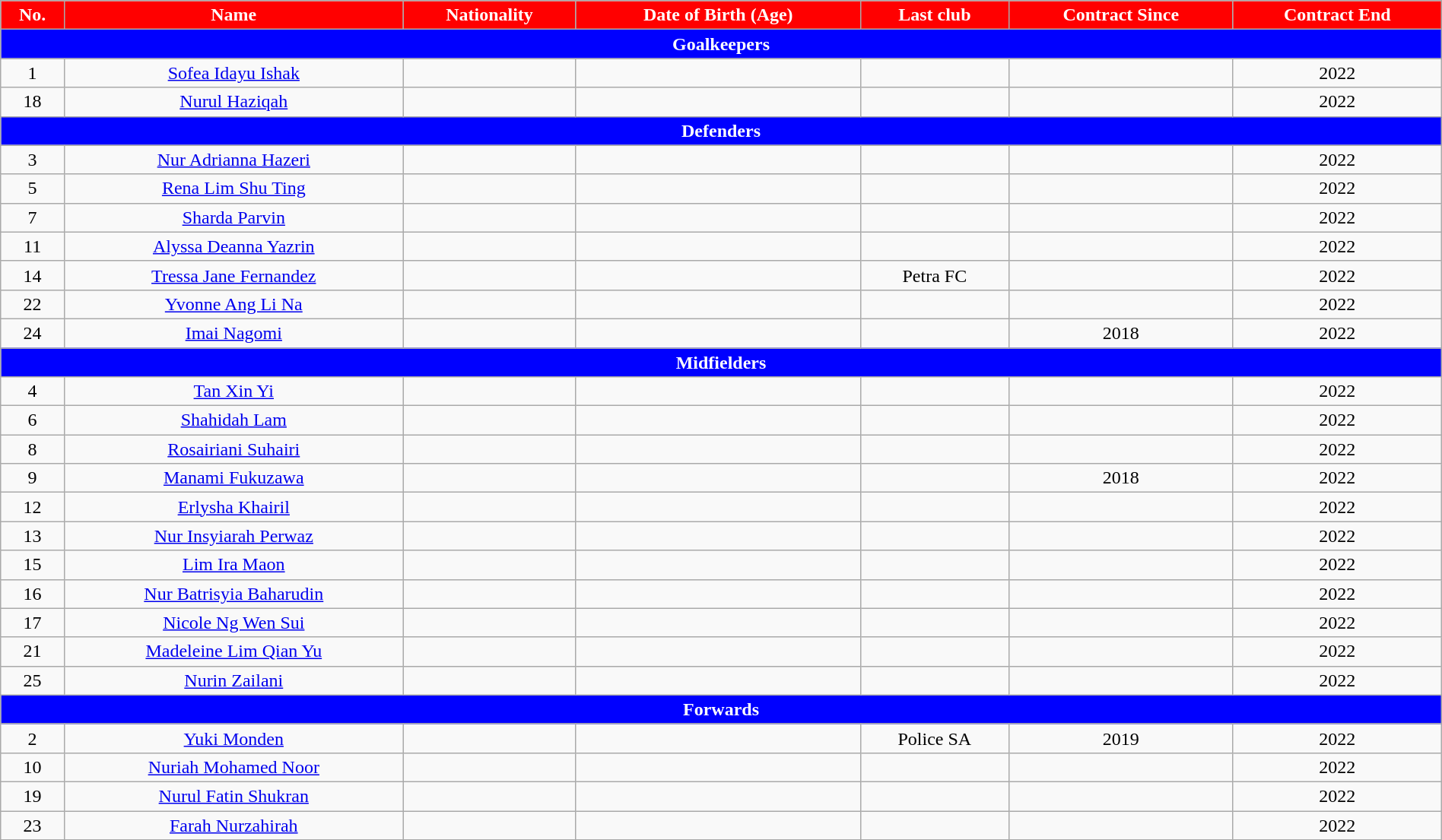<table class="wikitable" style="text-align:center; font-size:100%; width:100%;">
<tr>
<th style="background:red; color:white; text-align:center;">No.</th>
<th style="background:red; color:white; text-align:center;">Name</th>
<th style="background:red; color:white; text-align:center;">Nationality</th>
<th style="background:red; color:white; text-align:center;">Date of Birth (Age)</th>
<th style="background:red; color:white; text-align:center;">Last club</th>
<th style="background:red; color:white; text-align:center;">Contract Since</th>
<th style="background:red; color:white; text-align:center;">Contract End</th>
</tr>
<tr>
<th colspan="8" style="background:blue; color:white; text-align:center;">Goalkeepers</th>
</tr>
<tr>
<td>1</td>
<td><a href='#'>Sofea Idayu Ishak</a></td>
<td></td>
<td></td>
<td></td>
<td></td>
<td>2022</td>
</tr>
<tr>
<td>18</td>
<td><a href='#'>Nurul Haziqah</a></td>
<td></td>
<td></td>
<td></td>
<td></td>
<td>2022</td>
</tr>
<tr>
<th colspan="8" style="background:blue; color:white; text-align:center;">Defenders</th>
</tr>
<tr>
<td>3</td>
<td><a href='#'>Nur Adrianna Hazeri</a></td>
<td></td>
<td></td>
<td></td>
<td></td>
<td>2022</td>
</tr>
<tr>
<td>5</td>
<td><a href='#'>Rena Lim Shu Ting</a></td>
<td></td>
<td></td>
<td></td>
<td></td>
<td>2022</td>
</tr>
<tr>
<td>7</td>
<td><a href='#'>Sharda Parvin</a></td>
<td></td>
<td></td>
<td></td>
<td></td>
<td>2022</td>
</tr>
<tr>
<td>11</td>
<td><a href='#'>Alyssa Deanna Yazrin</a></td>
<td></td>
<td></td>
<td></td>
<td></td>
<td>2022</td>
</tr>
<tr>
<td>14</td>
<td><a href='#'>Tressa Jane Fernandez</a></td>
<td></td>
<td></td>
<td> Petra FC</td>
<td></td>
<td>2022</td>
</tr>
<tr>
<td>22</td>
<td><a href='#'>Yvonne Ang Li Na</a></td>
<td></td>
<td></td>
<td></td>
<td></td>
<td>2022</td>
</tr>
<tr>
<td>24</td>
<td><a href='#'>Imai Nagomi</a></td>
<td></td>
<td></td>
<td></td>
<td>2018</td>
<td>2022</td>
</tr>
<tr>
<th colspan="8" style="background:blue; color:white; text-align:center;">Midfielders</th>
</tr>
<tr>
<td>4</td>
<td><a href='#'>Tan Xin Yi</a></td>
<td></td>
<td></td>
<td></td>
<td></td>
<td>2022</td>
</tr>
<tr>
<td>6</td>
<td><a href='#'>Shahidah Lam</a></td>
<td></td>
<td></td>
<td></td>
<td></td>
<td>2022</td>
</tr>
<tr>
<td>8</td>
<td><a href='#'>Rosairiani Suhairi</a></td>
<td></td>
<td></td>
<td></td>
<td></td>
<td>2022</td>
</tr>
<tr>
<td>9</td>
<td><a href='#'>Manami Fukuzawa</a></td>
<td></td>
<td></td>
<td></td>
<td>2018</td>
<td>2022</td>
</tr>
<tr>
<td>12</td>
<td><a href='#'>Erlysha Khairil</a></td>
<td></td>
<td></td>
<td></td>
<td></td>
<td>2022</td>
</tr>
<tr>
<td>13</td>
<td><a href='#'>Nur Insyiarah Perwaz</a></td>
<td></td>
<td></td>
<td></td>
<td></td>
<td>2022</td>
</tr>
<tr>
<td>15</td>
<td><a href='#'>Lim Ira Maon</a></td>
<td></td>
<td></td>
<td></td>
<td></td>
<td>2022</td>
</tr>
<tr>
<td>16</td>
<td><a href='#'>Nur Batrisyia Baharudin</a></td>
<td></td>
<td></td>
<td></td>
<td></td>
<td>2022</td>
</tr>
<tr>
<td>17</td>
<td><a href='#'>Nicole Ng Wen Sui</a></td>
<td></td>
<td></td>
<td></td>
<td></td>
<td>2022</td>
</tr>
<tr>
<td>21</td>
<td><a href='#'>Madeleine Lim Qian Yu</a></td>
<td></td>
<td></td>
<td></td>
<td></td>
<td>2022</td>
</tr>
<tr>
<td>25</td>
<td><a href='#'>Nurin Zailani</a></td>
<td></td>
<td></td>
<td></td>
<td></td>
<td>2022</td>
</tr>
<tr>
<th colspan="8" style="background:blue; color:white; text-align:center;">Forwards</th>
</tr>
<tr>
<td>2</td>
<td><a href='#'>Yuki Monden</a></td>
<td></td>
<td></td>
<td> Police SA</td>
<td>2019</td>
<td>2022</td>
</tr>
<tr>
<td>10</td>
<td><a href='#'>Nuriah Mohamed Noor</a></td>
<td></td>
<td></td>
<td></td>
<td></td>
<td>2022</td>
</tr>
<tr>
<td>19</td>
<td><a href='#'>Nurul Fatin Shukran</a></td>
<td></td>
<td></td>
<td></td>
<td></td>
<td>2022</td>
</tr>
<tr>
<td>23</td>
<td><a href='#'>Farah Nurzahirah</a></td>
<td></td>
<td></td>
<td></td>
<td></td>
<td>2022</td>
</tr>
<tr>
</tr>
</table>
